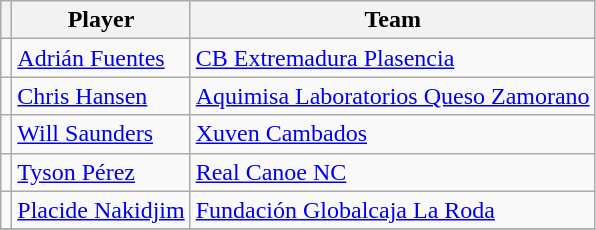<table class="wikitable sortable">
<tr>
<th style="text-align:center;"></th>
<th style="text-align:center;">Player</th>
<th style="text-align:center;">Team</th>
</tr>
<tr>
<td style="text-align:center;"></td>
<td> <a href='#'>Adrián Fuentes</a></td>
<td><a href='#'>CB Extremadura Plasencia</a></td>
</tr>
<tr>
<td style="text-align:center;"></td>
<td> <a href='#'>Chris Hansen</a></td>
<td><a href='#'>Aquimisa Laboratorios Queso Zamorano</a></td>
</tr>
<tr>
<td style="text-align:center;"></td>
<td> <a href='#'>Will Saunders</a></td>
<td><a href='#'>Xuven Cambados</a></td>
</tr>
<tr>
<td style="text-align:center;"></td>
<td> <a href='#'>Tyson Pérez</a></td>
<td><a href='#'>Real Canoe NC</a></td>
</tr>
<tr>
<td style="text-align:center;"></td>
<td> <a href='#'>Placide Nakidjim</a></td>
<td><a href='#'>Fundación Globalcaja La Roda</a></td>
</tr>
<tr>
</tr>
</table>
